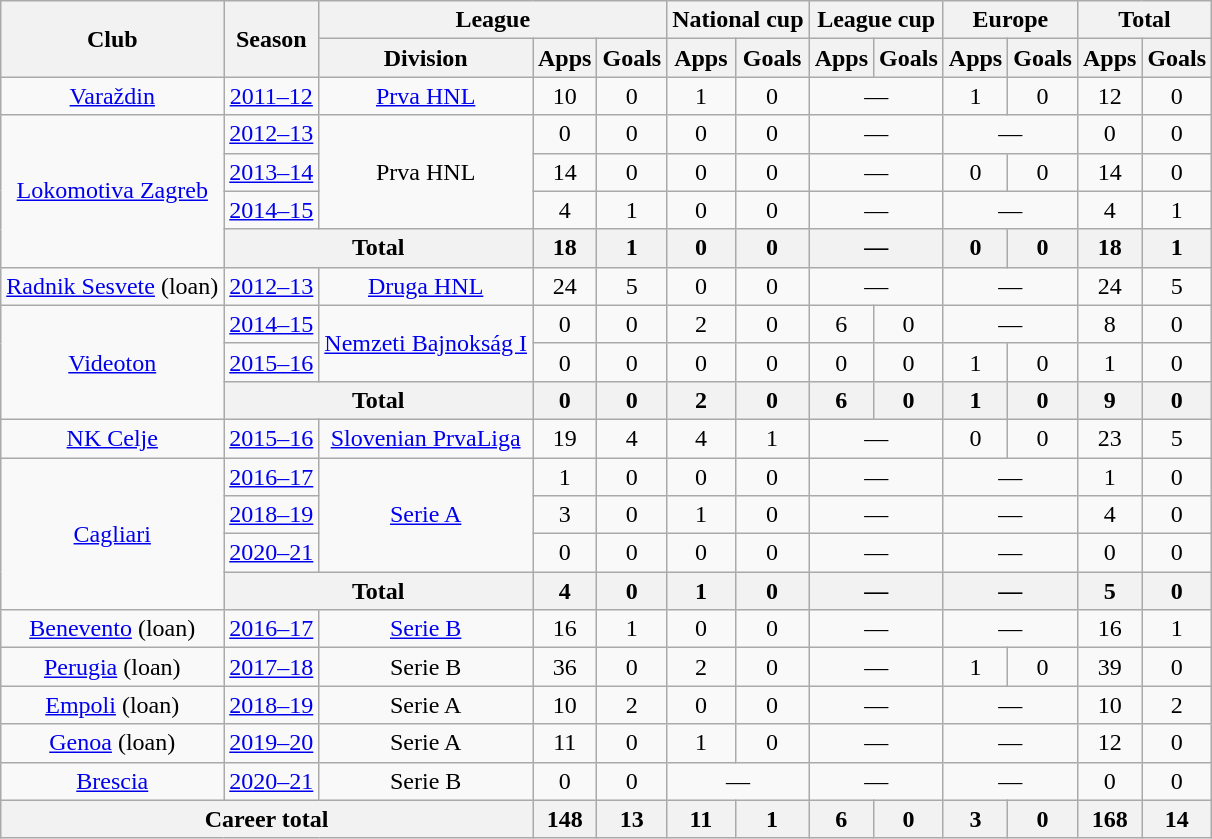<table class="wikitable" style="text-align: center">
<tr>
<th rowspan="2">Club</th>
<th rowspan="2">Season</th>
<th colspan="3">League</th>
<th colspan="2">National cup</th>
<th colspan="2">League cup</th>
<th colspan="2">Europe</th>
<th colspan="2">Total</th>
</tr>
<tr>
<th>Division</th>
<th>Apps</th>
<th>Goals</th>
<th>Apps</th>
<th>Goals</th>
<th>Apps</th>
<th>Goals</th>
<th>Apps</th>
<th>Goals</th>
<th>Apps</th>
<th>Goals</th>
</tr>
<tr>
<td><a href='#'>Varaždin</a></td>
<td><a href='#'>2011–12</a></td>
<td><a href='#'>Prva HNL</a></td>
<td>10</td>
<td>0</td>
<td>1</td>
<td>0</td>
<td colspan="2">—</td>
<td>1</td>
<td>0</td>
<td>12</td>
<td>0</td>
</tr>
<tr>
<td rowspan="4"><a href='#'>Lokomotiva Zagreb</a></td>
<td><a href='#'>2012–13</a></td>
<td rowspan="3">Prva HNL</td>
<td>0</td>
<td>0</td>
<td>0</td>
<td>0</td>
<td colspan="2">—</td>
<td colspan="2">—</td>
<td>0</td>
<td>0</td>
</tr>
<tr>
<td><a href='#'>2013–14</a></td>
<td>14</td>
<td>0</td>
<td>0</td>
<td>0</td>
<td colspan="2">—</td>
<td>0</td>
<td>0</td>
<td>14</td>
<td>0</td>
</tr>
<tr>
<td><a href='#'>2014–15</a></td>
<td>4</td>
<td>1</td>
<td>0</td>
<td>0</td>
<td colspan="2">—</td>
<td colspan="2">—</td>
<td>4</td>
<td>1</td>
</tr>
<tr>
<th colspan="2">Total</th>
<th>18</th>
<th>1</th>
<th>0</th>
<th>0</th>
<th colspan="2">—</th>
<th>0</th>
<th>0</th>
<th>18</th>
<th>1</th>
</tr>
<tr>
<td><a href='#'>Radnik Sesvete</a> (loan)</td>
<td><a href='#'>2012–13</a></td>
<td><a href='#'>Druga HNL</a></td>
<td>24</td>
<td>5</td>
<td>0</td>
<td>0</td>
<td colspan="2">—</td>
<td colspan="2">—</td>
<td>24</td>
<td>5</td>
</tr>
<tr>
<td rowspan="3"><a href='#'>Videoton</a></td>
<td><a href='#'>2014–15</a></td>
<td rowspan="2"><a href='#'>Nemzeti Bajnokság I</a></td>
<td>0</td>
<td>0</td>
<td>2</td>
<td>0</td>
<td>6</td>
<td>0</td>
<td colspan="2">—</td>
<td>8</td>
<td>0</td>
</tr>
<tr>
<td><a href='#'>2015–16</a></td>
<td>0</td>
<td>0</td>
<td>0</td>
<td>0</td>
<td>0</td>
<td>0</td>
<td>1</td>
<td>0</td>
<td>1</td>
<td>0</td>
</tr>
<tr>
<th colspan="2">Total</th>
<th>0</th>
<th>0</th>
<th>2</th>
<th>0</th>
<th>6</th>
<th>0</th>
<th>1</th>
<th>0</th>
<th>9</th>
<th>0</th>
</tr>
<tr>
<td><a href='#'>NK Celje</a></td>
<td><a href='#'>2015–16</a></td>
<td><a href='#'>Slovenian PrvaLiga</a></td>
<td>19</td>
<td>4</td>
<td>4</td>
<td>1</td>
<td colspan="2">—</td>
<td>0</td>
<td>0</td>
<td>23</td>
<td>5</td>
</tr>
<tr>
<td rowspan="4"><a href='#'>Cagliari</a></td>
<td><a href='#'>2016–17</a></td>
<td rowspan="3"><a href='#'>Serie A</a></td>
<td>1</td>
<td>0</td>
<td>0</td>
<td>0</td>
<td colspan="2">—</td>
<td colspan="2">—</td>
<td>1</td>
<td>0</td>
</tr>
<tr>
<td><a href='#'>2018–19</a></td>
<td>3</td>
<td>0</td>
<td>1</td>
<td>0</td>
<td colspan="2">—</td>
<td colspan="2">—</td>
<td>4</td>
<td>0</td>
</tr>
<tr>
<td><a href='#'>2020–21</a></td>
<td>0</td>
<td>0</td>
<td>0</td>
<td>0</td>
<td colspan="2">—</td>
<td colspan="2">—</td>
<td>0</td>
<td>0</td>
</tr>
<tr>
<th colspan="2">Total</th>
<th>4</th>
<th>0</th>
<th>1</th>
<th>0</th>
<th colspan="2">—</th>
<th colspan="2">—</th>
<th>5</th>
<th>0</th>
</tr>
<tr>
<td><a href='#'>Benevento</a> (loan)</td>
<td><a href='#'>2016–17</a></td>
<td><a href='#'>Serie B</a></td>
<td>16</td>
<td>1</td>
<td>0</td>
<td>0</td>
<td colspan="2">—</td>
<td colspan="2">—</td>
<td>16</td>
<td>1</td>
</tr>
<tr>
<td><a href='#'>Perugia</a> (loan)</td>
<td><a href='#'>2017–18</a></td>
<td>Serie B</td>
<td>36</td>
<td>0</td>
<td>2</td>
<td>0</td>
<td colspan="2">—</td>
<td>1</td>
<td>0</td>
<td>39</td>
<td>0</td>
</tr>
<tr>
<td><a href='#'>Empoli</a> (loan)</td>
<td><a href='#'>2018–19</a></td>
<td>Serie A</td>
<td>10</td>
<td>2</td>
<td>0</td>
<td>0</td>
<td colspan="2">—</td>
<td colspan="2">—</td>
<td>10</td>
<td>2</td>
</tr>
<tr>
<td><a href='#'>Genoa</a> (loan)</td>
<td><a href='#'>2019–20</a></td>
<td>Serie A</td>
<td>11</td>
<td>0</td>
<td>1</td>
<td>0</td>
<td colspan="2">—</td>
<td colspan="2">—</td>
<td>12</td>
<td>0</td>
</tr>
<tr>
<td><a href='#'>Brescia</a></td>
<td><a href='#'>2020–21</a></td>
<td>Serie B</td>
<td>0</td>
<td>0</td>
<td colspan="2">—</td>
<td colspan="2">—</td>
<td colspan="2">—</td>
<td>0</td>
<td>0</td>
</tr>
<tr>
<th colspan="3">Career total</th>
<th>148</th>
<th>13</th>
<th>11</th>
<th>1</th>
<th>6</th>
<th>0</th>
<th>3</th>
<th>0</th>
<th>168</th>
<th>14</th>
</tr>
</table>
